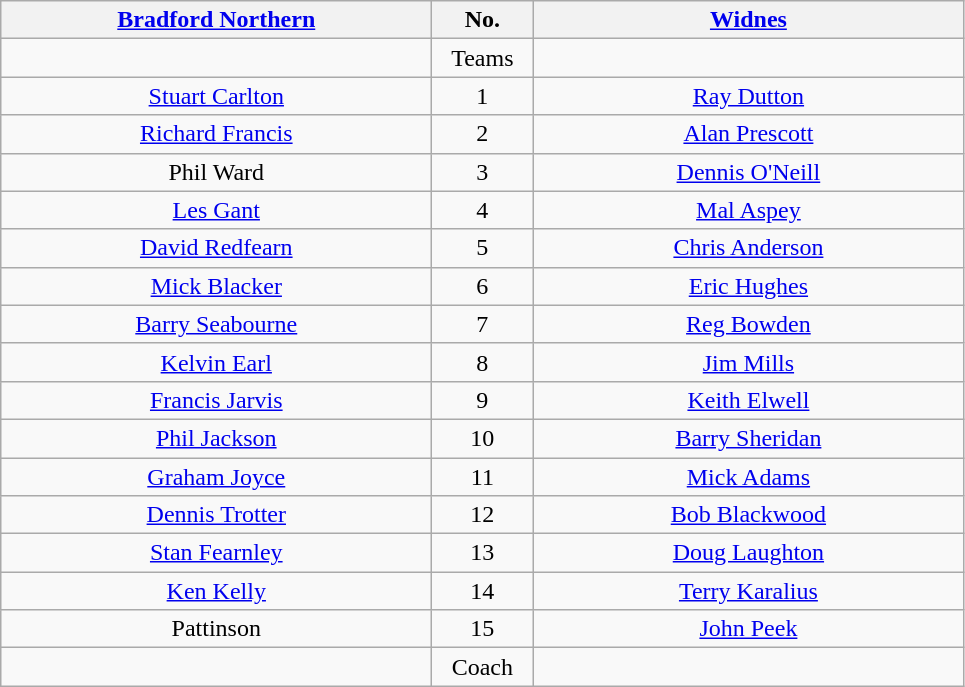<table class="wikitable" style="text-align:center;">
<tr>
<th width=280 abbr=winner><a href='#'>Bradford Northern</a></th>
<th width=60 abbr="Number">No.</th>
<th width=280 abbr=runner-up><a href='#'>Widnes</a></th>
</tr>
<tr>
<td></td>
<td>Teams</td>
<td></td>
</tr>
<tr>
<td><a href='#'>Stuart Carlton</a></td>
<td>1</td>
<td><a href='#'>Ray Dutton</a></td>
</tr>
<tr>
<td><a href='#'>Richard Francis</a></td>
<td>2</td>
<td><a href='#'>Alan Prescott</a></td>
</tr>
<tr>
<td>Phil Ward</td>
<td>3</td>
<td><a href='#'>Dennis O'Neill</a></td>
</tr>
<tr>
<td><a href='#'>Les Gant</a></td>
<td>4</td>
<td><a href='#'>Mal Aspey</a></td>
</tr>
<tr>
<td><a href='#'>David Redfearn</a></td>
<td>5</td>
<td><a href='#'>Chris Anderson</a></td>
</tr>
<tr>
<td><a href='#'>Mick Blacker</a></td>
<td>6</td>
<td><a href='#'>Eric Hughes</a></td>
</tr>
<tr>
<td><a href='#'>Barry Seabourne</a></td>
<td>7</td>
<td><a href='#'>Reg Bowden</a></td>
</tr>
<tr>
<td><a href='#'>Kelvin Earl</a></td>
<td>8</td>
<td><a href='#'>Jim Mills</a></td>
</tr>
<tr>
<td><a href='#'>Francis Jarvis</a></td>
<td>9</td>
<td><a href='#'>Keith Elwell</a></td>
</tr>
<tr>
<td><a href='#'>Phil Jackson</a></td>
<td>10</td>
<td><a href='#'>Barry Sheridan</a></td>
</tr>
<tr>
<td><a href='#'>Graham Joyce</a></td>
<td>11</td>
<td><a href='#'>Mick Adams</a></td>
</tr>
<tr>
<td><a href='#'>Dennis Trotter</a></td>
<td>12</td>
<td><a href='#'>Bob Blackwood</a></td>
</tr>
<tr>
<td><a href='#'>Stan Fearnley</a></td>
<td>13</td>
<td><a href='#'>Doug Laughton</a></td>
</tr>
<tr>
<td><a href='#'>Ken Kelly</a></td>
<td>14</td>
<td><a href='#'>Terry Karalius</a></td>
</tr>
<tr>
<td>Pattinson</td>
<td>15</td>
<td><a href='#'>John Peek</a></td>
</tr>
<tr>
<td></td>
<td>Coach</td>
<td></td>
</tr>
</table>
